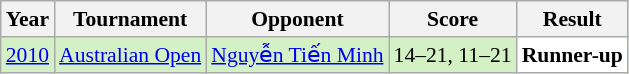<table class="sortable wikitable" style="font-size: 90%;">
<tr>
<th>Year</th>
<th>Tournament</th>
<th>Opponent</th>
<th>Score</th>
<th>Result</th>
</tr>
<tr style="background:#D4F1C5">
<td align="center"><a href='#'>2010</a></td>
<td align="left"><a href='#'>Australian Open</a></td>
<td align="left"> <a href='#'>Nguyễn Tiến Minh</a></td>
<td align="left">14–21, 11–21</td>
<td style="text-align:left; background:white"> <strong>Runner-up</strong></td>
</tr>
</table>
